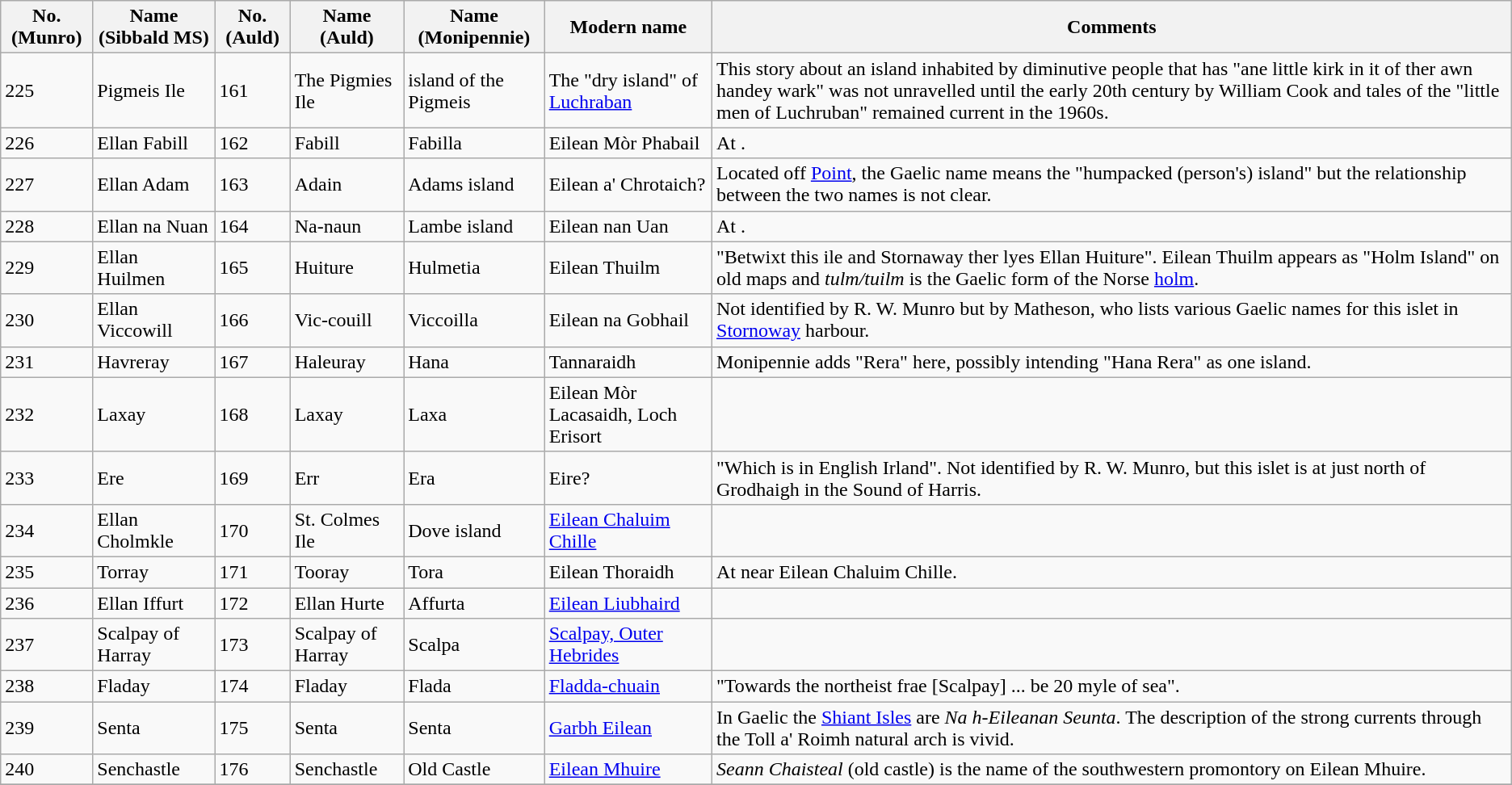<table class="wikitable sortable">
<tr>
<th>No. (Munro)</th>
<th>Name (Sibbald MS)</th>
<th>No. (Auld)</th>
<th>Name (Auld)</th>
<th>Name (Monipennie)</th>
<th>Modern name</th>
<th>Comments</th>
</tr>
<tr>
<td>225</td>
<td>Pigmeis Ile</td>
<td>161</td>
<td>The Pigmies Ile</td>
<td>island of the Pigmeis</td>
<td>The "dry island" of <a href='#'>Luchraban</a></td>
<td>This story about an island inhabited by diminutive people that has "ane little kirk in it of ther awn handey wark" was not unravelled until the early 20th century by William Cook and tales of the "little men of Luchruban" remained current in the 1960s.</td>
</tr>
<tr>
<td>226</td>
<td>Ellan Fabill</td>
<td>162</td>
<td>Fabill</td>
<td>Fabilla</td>
<td>Eilean Mòr Phabail</td>
<td>At .</td>
</tr>
<tr>
<td>227</td>
<td>Ellan Adam</td>
<td>163</td>
<td>Adain</td>
<td>Adams island</td>
<td>Eilean a' Chrotaich?</td>
<td>Located off <a href='#'>Point</a>, the Gaelic name means the "humpacked (person's) island" but the relationship between the two names is not clear.</td>
</tr>
<tr>
<td>228</td>
<td>Ellan na Nuan</td>
<td>164</td>
<td>Na-naun</td>
<td>Lambe island</td>
<td>Eilean nan Uan</td>
<td>At .</td>
</tr>
<tr>
<td>229</td>
<td>Ellan Huilmen</td>
<td>165</td>
<td>Huiture</td>
<td>Hulmetia</td>
<td>Eilean Thuilm</td>
<td>"Betwixt this ile and Stornaway ther lyes Ellan Huiture". Eilean Thuilm appears as "Holm Island" on old maps and <em>tulm/tuilm</em> is the Gaelic form of the Norse <a href='#'>holm</a>.</td>
</tr>
<tr>
<td>230</td>
<td>Ellan Viccowill</td>
<td>166</td>
<td>Vic-couill</td>
<td>Viccoilla</td>
<td>Eilean na Gobhail</td>
<td>Not identified by R. W. Munro but by Matheson, who lists various Gaelic names for this islet in <a href='#'>Stornoway</a> harbour.</td>
</tr>
<tr>
<td>231</td>
<td>Havreray</td>
<td>167</td>
<td>Haleuray</td>
<td>Hana</td>
<td>Tannaraidh</td>
<td>Monipennie adds "Rera" here, possibly intending "Hana Rera" as one island.</td>
</tr>
<tr>
<td>232</td>
<td>Laxay</td>
<td>168</td>
<td>Laxay</td>
<td>Laxa</td>
<td>Eilean Mòr Lacasaidh, Loch Erisort</td>
<td></td>
</tr>
<tr>
<td>233</td>
<td>Ere</td>
<td>169</td>
<td>Err</td>
<td>Era</td>
<td>Eire?</td>
<td>"Which is in English Irland". Not identified by R. W. Munro, but this islet is at  just north of Grodhaigh in the Sound of Harris.</td>
</tr>
<tr>
<td>234</td>
<td>Ellan Cholmkle</td>
<td>170</td>
<td>St. Colmes Ile</td>
<td>Dove island</td>
<td><a href='#'>Eilean Chaluim Chille</a></td>
<td></td>
</tr>
<tr>
<td>235</td>
<td>Torray</td>
<td>171</td>
<td>Tooray</td>
<td>Tora</td>
<td>Eilean Thoraidh</td>
<td>At  near Eilean Chaluim Chille.</td>
</tr>
<tr>
<td>236</td>
<td>Ellan Iffurt</td>
<td>172</td>
<td>Ellan Hurte</td>
<td>Affurta</td>
<td><a href='#'>Eilean Liubhaird</a></td>
<td></td>
</tr>
<tr>
<td>237</td>
<td>Scalpay of Harray</td>
<td>173</td>
<td>Scalpay of Harray</td>
<td>Scalpa</td>
<td><a href='#'>Scalpay, Outer Hebrides</a></td>
<td></td>
</tr>
<tr>
<td>238</td>
<td>Fladay</td>
<td>174</td>
<td>Fladay</td>
<td>Flada</td>
<td><a href='#'>Fladda-chuain</a></td>
<td>"Towards the northeist frae [Scalpay] ... be 20 myle of sea".</td>
</tr>
<tr>
<td>239</td>
<td>Senta</td>
<td>175</td>
<td>Senta</td>
<td>Senta</td>
<td><a href='#'>Garbh Eilean</a></td>
<td>In Gaelic the <a href='#'>Shiant Isles</a> are <em>Na h-Eileanan Seunta</em>. The description of the strong currents through the Toll a' Roimh natural arch is vivid.</td>
</tr>
<tr>
<td>240</td>
<td>Senchastle</td>
<td>176</td>
<td>Senchastle</td>
<td>Old Castle</td>
<td><a href='#'>Eilean Mhuire</a></td>
<td><em>Seann Chaisteal</em> (old castle) is the name of the southwestern promontory on Eilean Mhuire.</td>
</tr>
<tr>
</tr>
</table>
